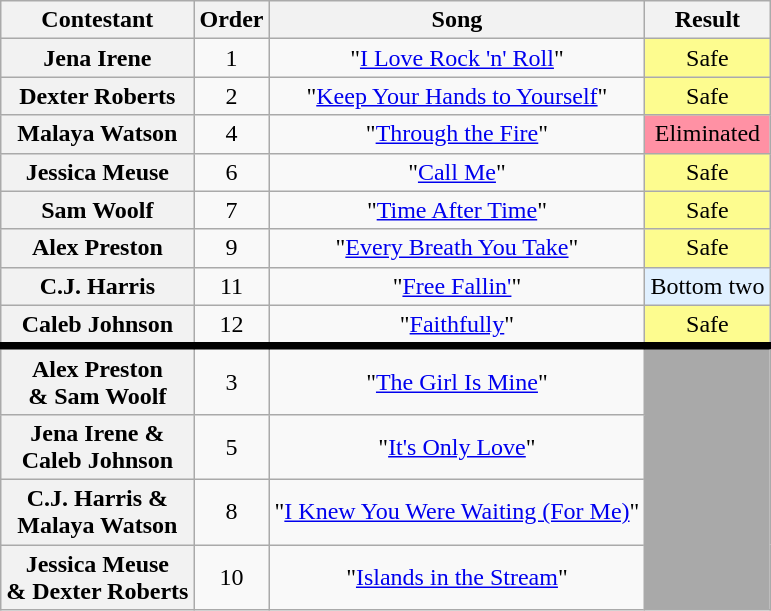<table class="wikitable unsortable" style="text-align:center;">
<tr>
<th scope="col">Contestant</th>
<th scope="col">Order</th>
<th scope="col">Song</th>
<th scope="col">Result</th>
</tr>
<tr>
<th scope="row">Jena Irene</th>
<td>1</td>
<td>"<a href='#'>I Love Rock 'n' Roll</a>"</td>
<td style="background:#fdfc8f;">Safe</td>
</tr>
<tr>
<th scope="row">Dexter Roberts</th>
<td>2</td>
<td>"<a href='#'>Keep Your Hands to Yourself</a>"</td>
<td style="background:#fdfc8f;">Safe</td>
</tr>
<tr>
<th scope="row">Malaya Watson</th>
<td>4</td>
<td>"<a href='#'>Through the Fire</a>"</td>
<td bgcolor="FF91A4">Eliminated</td>
</tr>
<tr>
<th scope="row">Jessica Meuse</th>
<td>6</td>
<td>"<a href='#'>Call Me</a>"</td>
<td style="background:#fdfc8f;">Safe</td>
</tr>
<tr>
<th scope="row">Sam Woolf</th>
<td>7</td>
<td>"<a href='#'>Time After Time</a>"</td>
<td style="background:#fdfc8f;">Safe</td>
</tr>
<tr>
<th scope="row">Alex Preston</th>
<td>9</td>
<td>"<a href='#'>Every Breath You Take</a>"</td>
<td style="background:#fdfc8f;">Safe</td>
</tr>
<tr>
<th scope="row">C.J. Harris</th>
<td>11</td>
<td>"<a href='#'>Free Fallin'</a>"</td>
<td bgcolor="E0F0FF">Bottom two</td>
</tr>
<tr>
<th scope="row">Caleb Johnson</th>
<td>12</td>
<td>"<a href='#'>Faithfully</a>"</td>
<td style="background:#fdfc8f;">Safe</td>
</tr>
<tr style="border-top:5px solid">
<th scope="row">Alex Preston<br>& Sam Woolf</th>
<td>3</td>
<td>"<a href='#'>The Girl Is Mine</a>"</td>
<td rowspan="4" bgcolor="darkgray"></td>
</tr>
<tr>
<th scope="row">Jena Irene &<br>Caleb Johnson</th>
<td>5</td>
<td>"<a href='#'>It's Only Love</a>"</td>
</tr>
<tr>
<th scope="row">C.J. Harris &<br>Malaya Watson</th>
<td>8</td>
<td>"<a href='#'>I Knew You Were Waiting (For Me)</a>"</td>
</tr>
<tr>
<th scope="row">Jessica Meuse<br>& Dexter Roberts</th>
<td>10</td>
<td>"<a href='#'>Islands in the Stream</a>"</td>
</tr>
</table>
